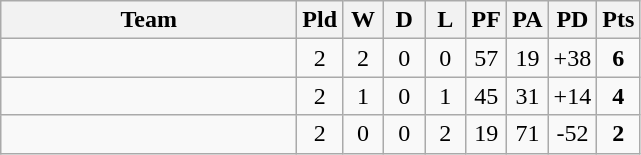<table class="wikitable" style="text-align:center;">
<tr>
<th width="190">Team</th>
<th width="20" abbr="Played">Pld</th>
<th width="20" abbr="Won">W</th>
<th width="20" abbr="Drawn">D</th>
<th width="20" abbr="Lost">L</th>
<th width="20" abbr="Points for">PF</th>
<th width="20" abbr="Points against">PA</th>
<th width="25" abbr="Points difference">PD</th>
<th width="20" abbr="Points">Pts</th>
</tr>
<tr style="background:">
<td align="left"></td>
<td>2</td>
<td>2</td>
<td>0</td>
<td>0</td>
<td>57</td>
<td>19</td>
<td>+38</td>
<td><strong>6</strong></td>
</tr>
<tr style="background:">
<td align="left"></td>
<td>2</td>
<td>1</td>
<td>0</td>
<td>1</td>
<td>45</td>
<td>31</td>
<td>+14</td>
<td><strong>4</strong></td>
</tr>
<tr>
<td align="left"></td>
<td>2</td>
<td>0</td>
<td>0</td>
<td>2</td>
<td>19</td>
<td>71</td>
<td>-52</td>
<td><strong>2</strong></td>
</tr>
</table>
